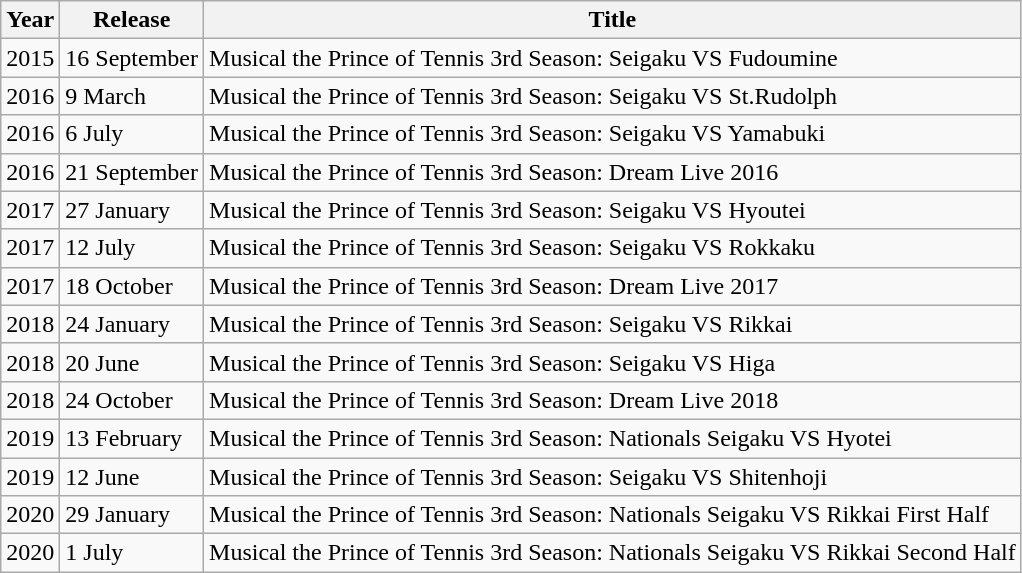<table class="wikitable">
<tr>
<th>Year</th>
<th>Release</th>
<th>Title</th>
</tr>
<tr>
<td>2015</td>
<td>16 September</td>
<td>Musical the Prince of Tennis 3rd Season: Seigaku VS Fudoumine</td>
</tr>
<tr>
<td>2016</td>
<td>9 March</td>
<td>Musical the Prince of Tennis 3rd Season: Seigaku VS St.Rudolph</td>
</tr>
<tr>
<td>2016</td>
<td>6 July</td>
<td>Musical the Prince of Tennis 3rd Season: Seigaku VS Yamabuki</td>
</tr>
<tr>
<td>2016</td>
<td>21 September</td>
<td>Musical the Prince of Tennis 3rd Season: Dream Live 2016</td>
</tr>
<tr>
<td>2017</td>
<td>27 January</td>
<td>Musical the Prince of Tennis 3rd Season: Seigaku VS Hyoutei</td>
</tr>
<tr>
<td>2017</td>
<td>12 July</td>
<td>Musical the Prince of Tennis 3rd Season: Seigaku VS Rokkaku</td>
</tr>
<tr>
<td>2017</td>
<td>18 October</td>
<td>Musical the Prince of Tennis 3rd Season: Dream Live 2017</td>
</tr>
<tr>
<td>2018</td>
<td>24 January</td>
<td>Musical the Prince of Tennis 3rd Season: Seigaku VS Rikkai</td>
</tr>
<tr>
<td>2018</td>
<td>20 June</td>
<td>Musical the Prince of Tennis 3rd Season: Seigaku VS Higa</td>
</tr>
<tr>
<td>2018</td>
<td>24 October</td>
<td>Musical the Prince of Tennis 3rd Season: Dream Live 2018</td>
</tr>
<tr>
<td>2019</td>
<td>13 February</td>
<td>Musical the Prince of Tennis 3rd Season: Nationals Seigaku VS Hyotei</td>
</tr>
<tr>
<td>2019</td>
<td>12 June</td>
<td>Musical the Prince of Tennis 3rd Season: Seigaku VS Shitenhoji</td>
</tr>
<tr>
<td>2020</td>
<td>29 January</td>
<td>Musical the Prince of Tennis 3rd Season: Nationals Seigaku VS Rikkai First Half</td>
</tr>
<tr>
<td>2020</td>
<td>1 July</td>
<td>Musical the Prince of Tennis 3rd Season: Nationals Seigaku VS Rikkai Second Half</td>
</tr>
</table>
